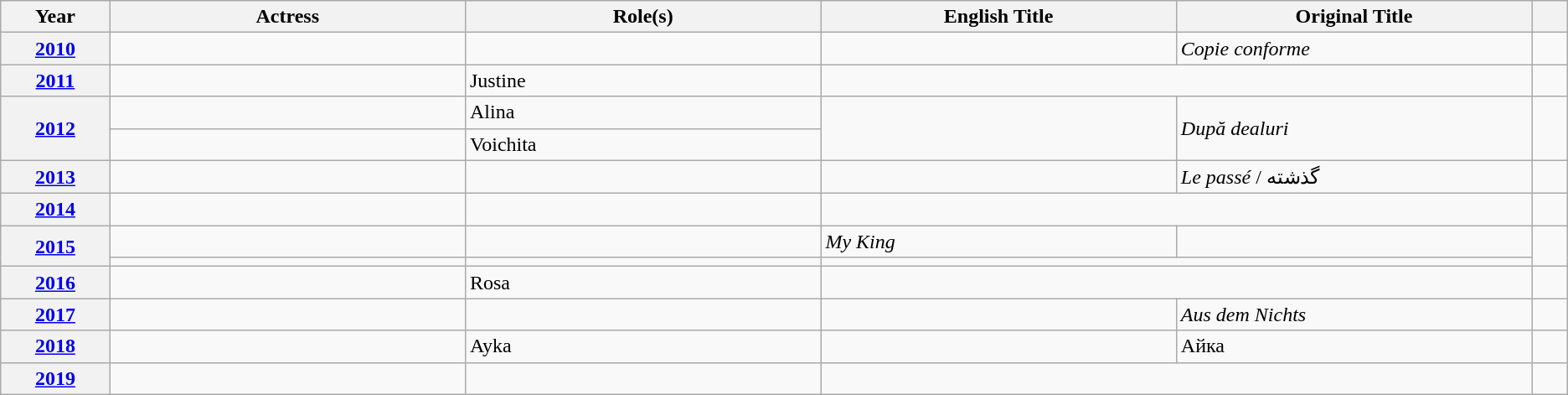<table class="wikitable unsortable">
<tr>
<th scope="col" style="width:3%;">Year</th>
<th scope="col" style="width:10%;">Actress</th>
<th scope="col" style="width:10%;">Role(s)</th>
<th scope="col" style="width:10%;">English Title</th>
<th scope="col" style="width:10%;">Original Title</th>
<th scope="col" style="width:1%;" class="unsortable"></th>
</tr>
<tr>
<th style="text-align:center;"><a href='#'>2010</a></th>
<td></td>
<td></td>
<td></td>
<td><em>Copie conforme</em></td>
<td style="text-align:center;"></td>
</tr>
<tr>
<th style="text-align:center;"><a href='#'>2011</a></th>
<td></td>
<td>Justine</td>
<td colspan="2"></td>
<td style="text-align:center;"></td>
</tr>
<tr>
<th rowspan="2" style="text-align:center;"><a href='#'>2012</a></th>
<td></td>
<td>Alina</td>
<td rowspan="2"></td>
<td rowspan="2"><em>După dealuri</em></td>
<td rowspan="2" style="text-align:center;"></td>
</tr>
<tr>
<td></td>
<td>Voichita</td>
</tr>
<tr>
<th style="text-align:center;"><a href='#'>2013</a></th>
<td></td>
<td></td>
<td></td>
<td><em>Le passé</em> / گذشته</td>
<td style="text-align:center;"></td>
</tr>
<tr>
<th style="text-align:center;"><a href='#'>2014</a></th>
<td></td>
<td></td>
<td colspan="2"></td>
<td style="text-align:center;"></td>
</tr>
<tr>
<th rowspan="2" style="text-align:center;"><a href='#'>2015</a></th>
<td></td>
<td></td>
<td><em>My King</em></td>
<td></td>
<td rowspan="2" style="text-align:center;"></td>
</tr>
<tr>
<td></td>
<td></td>
<td colspan="2"></td>
</tr>
<tr>
<th style="text-align:center;"><a href='#'>2016</a></th>
<td></td>
<td>Rosa</td>
<td colspan="2"></td>
<td style="text-align:center;"></td>
</tr>
<tr>
<th style="text-align:center;"><a href='#'>2017</a></th>
<td></td>
<td></td>
<td></td>
<td><em>Aus dem Nichts</em></td>
<td style="text-align:center;"></td>
</tr>
<tr>
<th style="text-align:center;"><a href='#'>2018</a></th>
<td></td>
<td>Ayka</td>
<td></td>
<td>Айка</td>
<td style="text-align:center;"></td>
</tr>
<tr>
<th style="text-align:center;"><a href='#'>2019</a></th>
<td></td>
<td></td>
<td colspan="2"></td>
<td style="text-align:center;"></td>
</tr>
</table>
